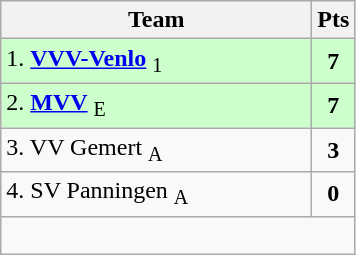<table class="wikitable" style="text-align:center; float:left; margin-right:1em;">
<tr>
<th style="width:200px">Team</th>
<th width=20>Pts</th>
</tr>
<tr bgcolor=ccffcc>
<td align=left>1. <strong><a href='#'>VVV-Venlo</a></strong> <sub>1</sub></td>
<td><strong>7</strong></td>
</tr>
<tr bgcolor=ccffcc>
<td align=left>2. <strong><a href='#'>MVV</a></strong> <sub>E</sub></td>
<td><strong>7</strong></td>
</tr>
<tr>
<td align=left>3. VV Gemert <sub>A</sub></td>
<td><strong>3</strong></td>
</tr>
<tr>
<td align=left>4. SV Panningen <sub>A</sub></td>
<td><strong>0</strong></td>
</tr>
<tr>
<td colspan=2> </td>
</tr>
</table>
